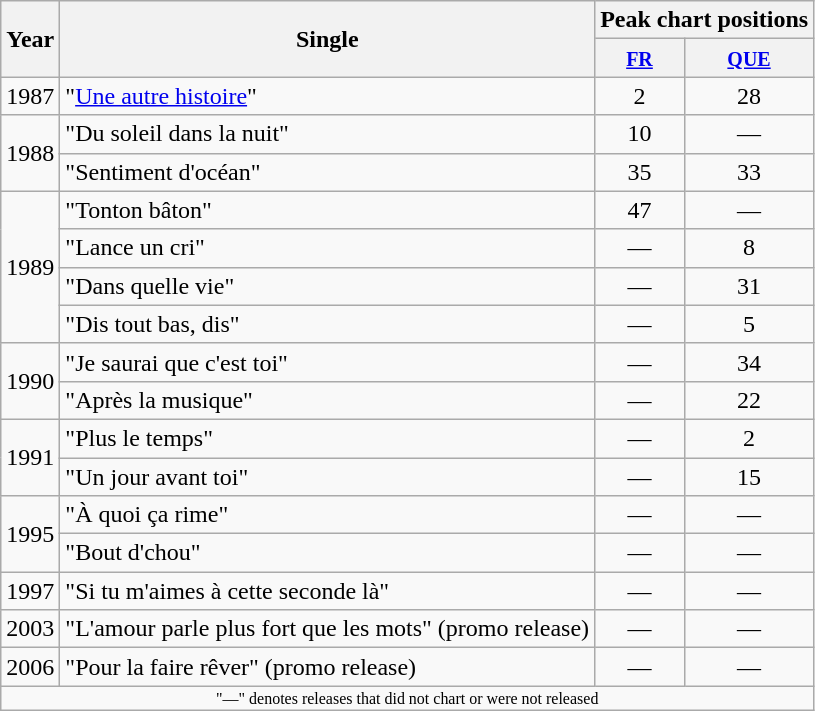<table class="wikitable" style="text-align:center">
<tr>
<th rowspan="2">Year</th>
<th rowspan="2">Single</th>
<th colspan="2">Peak chart positions</th>
</tr>
<tr>
<th><small><a href='#'>FR</a></small></th>
<th><small><a href='#'>QUE</a></small></th>
</tr>
<tr>
<td>1987</td>
<td align="left">"<a href='#'>Une autre histoire</a>"</td>
<td>2</td>
<td>28</td>
</tr>
<tr>
<td rowspan="2">1988</td>
<td align="left">"Du soleil dans la nuit"</td>
<td>10</td>
<td>—</td>
</tr>
<tr>
<td align="left">"Sentiment d'océan"</td>
<td>35</td>
<td>33</td>
</tr>
<tr>
<td rowspan="4">1989</td>
<td align="left">"Tonton bâton"</td>
<td>47</td>
<td>—</td>
</tr>
<tr>
<td align="left">"Lance un cri"</td>
<td>—</td>
<td>8</td>
</tr>
<tr>
<td align="left">"Dans quelle vie"</td>
<td>—</td>
<td>31</td>
</tr>
<tr>
<td align="left">"Dis tout bas, dis"</td>
<td>—</td>
<td>5</td>
</tr>
<tr>
<td rowspan="2">1990</td>
<td align="left">"Je saurai que c'est toi"</td>
<td>—</td>
<td>34</td>
</tr>
<tr>
<td align="left">"Après la musique"</td>
<td>—</td>
<td>22</td>
</tr>
<tr>
<td rowspan="2">1991</td>
<td align="left">"Plus le temps"</td>
<td>—</td>
<td>2</td>
</tr>
<tr>
<td align="left">"Un jour avant toi"</td>
<td>—</td>
<td>15</td>
</tr>
<tr>
<td rowspan="2">1995</td>
<td align="left">"À quoi ça rime"</td>
<td>—</td>
<td>—</td>
</tr>
<tr>
<td align="left">"Bout d'chou"</td>
<td>—</td>
<td>—</td>
</tr>
<tr>
<td>1997</td>
<td align="left">"Si tu m'aimes à cette seconde là"</td>
<td>—</td>
<td>—</td>
</tr>
<tr>
<td>2003</td>
<td align="left">"L'amour parle plus fort que les mots" (promo release)</td>
<td>—</td>
<td>—</td>
</tr>
<tr>
<td>2006</td>
<td align="left">"Pour la faire rêver" (promo release)</td>
<td>—</td>
<td>—</td>
</tr>
<tr>
<td colspan="4" style="font-size:8pt">"—" denotes releases that did not chart or were not released</td>
</tr>
</table>
